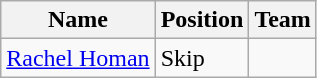<table class="wikitable">
<tr>
<th><strong>Name</strong></th>
<th><strong>Position</strong></th>
<th><strong>Team</strong></th>
</tr>
<tr>
<td><a href='#'>Rachel Homan</a> </td>
<td>Skip</td>
<td></td>
</tr>
</table>
